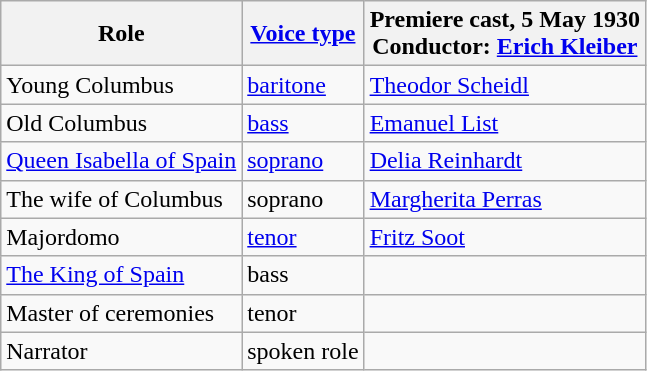<table class="wikitable">
<tr>
<th>Role</th>
<th><a href='#'>Voice type</a></th>
<th>Premiere cast, 5 May 1930<br>Conductor: <a href='#'>Erich Kleiber</a></th>
</tr>
<tr>
<td>Young Columbus</td>
<td><a href='#'>baritone</a></td>
<td><a href='#'>Theodor Scheidl</a></td>
</tr>
<tr>
<td>Old Columbus</td>
<td><a href='#'>bass</a></td>
<td><a href='#'>Emanuel List</a></td>
</tr>
<tr>
<td><a href='#'>Queen Isabella of Spain</a></td>
<td><a href='#'>soprano</a></td>
<td><a href='#'>Delia Reinhardt</a></td>
</tr>
<tr>
<td>The wife of Columbus</td>
<td>soprano</td>
<td><a href='#'>Margherita Perras</a></td>
</tr>
<tr>
<td>Majordomo</td>
<td><a href='#'>tenor</a></td>
<td><a href='#'>Fritz Soot</a></td>
</tr>
<tr>
<td><a href='#'>The King of Spain</a></td>
<td>bass</td>
<td></td>
</tr>
<tr>
<td>Master of ceremonies</td>
<td>tenor</td>
<td></td>
</tr>
<tr>
<td>Narrator</td>
<td>spoken role</td>
<td></td>
</tr>
</table>
